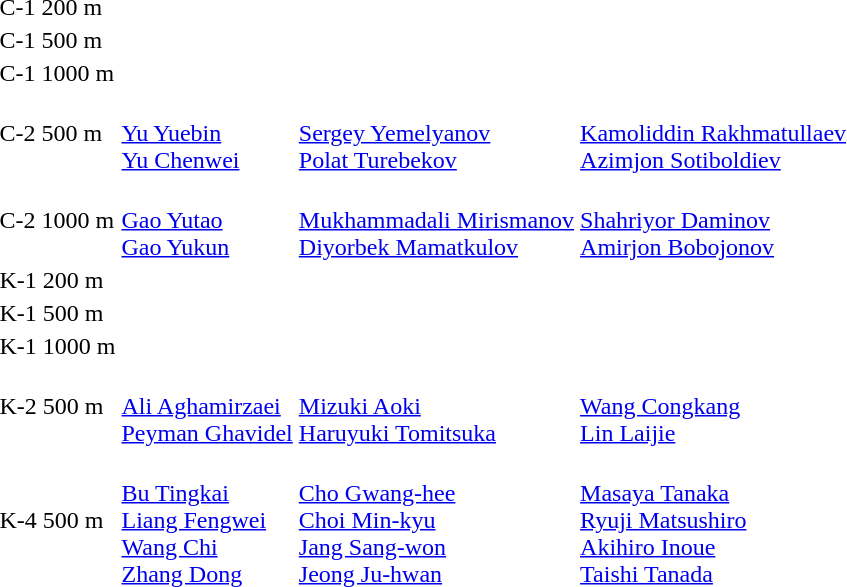<table>
<tr>
<td>C-1 200 m</td>
<td></td>
<td></td>
<td></td>
</tr>
<tr>
<td>C-1 500 m</td>
<td></td>
<td></td>
<td></td>
</tr>
<tr>
<td>C-1 1000 m</td>
<td></td>
<td></td>
<td></td>
</tr>
<tr>
<td>C-2 500 m</td>
<td><br><a href='#'>Yu Yuebin</a><br><a href='#'>Yu Chenwei</a></td>
<td><br><a href='#'>Sergey Yemelyanov</a><br><a href='#'>Polat Turebekov</a></td>
<td><br><a href='#'>Kamoliddin Rakhmatullaev</a><br><a href='#'>Azimjon Sotiboldiev</a></td>
</tr>
<tr>
<td>C-2 1000 m</td>
<td><br><a href='#'>Gao Yutao</a><br><a href='#'>Gao Yukun</a></td>
<td><br><a href='#'>Mukhammadali Mirismanov</a><br><a href='#'>Diyorbek Mamatkulov</a></td>
<td><br><a href='#'>Shahriyor Daminov</a><br><a href='#'>Amirjon Bobojonov</a></td>
</tr>
<tr>
<td>K-1 200 m</td>
<td></td>
<td></td>
<td></td>
</tr>
<tr>
<td>K-1 500 m</td>
<td></td>
<td></td>
<td></td>
</tr>
<tr>
<td>K-1 1000 m</td>
<td></td>
<td></td>
<td></td>
</tr>
<tr>
<td>K-2 500 m</td>
<td><br><a href='#'>Ali Aghamirzaei</a><br><a href='#'>Peyman Ghavidel</a></td>
<td><br><a href='#'>Mizuki Aoki</a><br><a href='#'>Haruyuki Tomitsuka</a></td>
<td><br><a href='#'>Wang Congkang</a><br><a href='#'>Lin Laijie</a></td>
</tr>
<tr>
<td>K-4 500 m</td>
<td><br><a href='#'>Bu Tingkai</a><br><a href='#'>Liang Fengwei</a><br><a href='#'>Wang Chi</a><br><a href='#'>Zhang Dong</a></td>
<td><br><a href='#'>Cho Gwang-hee</a><br><a href='#'>Choi Min-kyu</a><br><a href='#'>Jang Sang-won</a><br><a href='#'>Jeong Ju-hwan</a></td>
<td><br><a href='#'>Masaya Tanaka</a><br><a href='#'>Ryuji Matsushiro</a><br><a href='#'>Akihiro Inoue</a><br><a href='#'>Taishi Tanada</a></td>
</tr>
</table>
